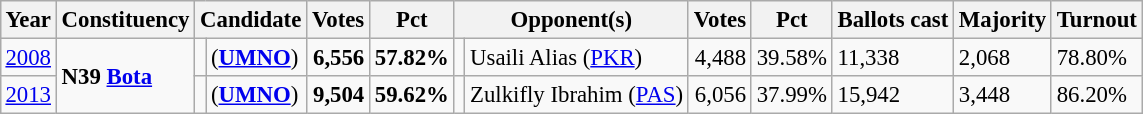<table class="wikitable" style="margin:0.5em ; font-size:95%">
<tr>
<th>Year</th>
<th>Constituency</th>
<th colspan="2">Candidate</th>
<th>Votes</th>
<th>Pct</th>
<th colspan=2>Opponent(s)</th>
<th>Votes</th>
<th>Pct</th>
<th>Ballots cast</th>
<th>Majority</th>
<th>Turnout</th>
</tr>
<tr>
<td><a href='#'>2008</a></td>
<td rowspan="2"><strong>N39 <a href='#'>Bota</a></strong></td>
<td></td>
<td> (<a href='#'><strong>UMNO</strong></a>)</td>
<td align="right"><strong>6,556</strong></td>
<td><strong>57.82%</strong></td>
<td></td>
<td>Usaili Alias (<a href='#'>PKR</a>)</td>
<td align="right">4,488</td>
<td>39.58%</td>
<td>11,338</td>
<td>2,068</td>
<td>78.80%</td>
</tr>
<tr>
<td><a href='#'>2013</a></td>
<td></td>
<td> (<a href='#'><strong>UMNO</strong></a>)</td>
<td align="right"><strong>9,504</strong></td>
<td><strong>59.62%</strong></td>
<td></td>
<td>Zulkifly Ibrahim (<a href='#'>PAS</a>)</td>
<td align="right">6,056</td>
<td>37.99%</td>
<td>15,942</td>
<td>3,448</td>
<td>86.20%</td>
</tr>
</table>
